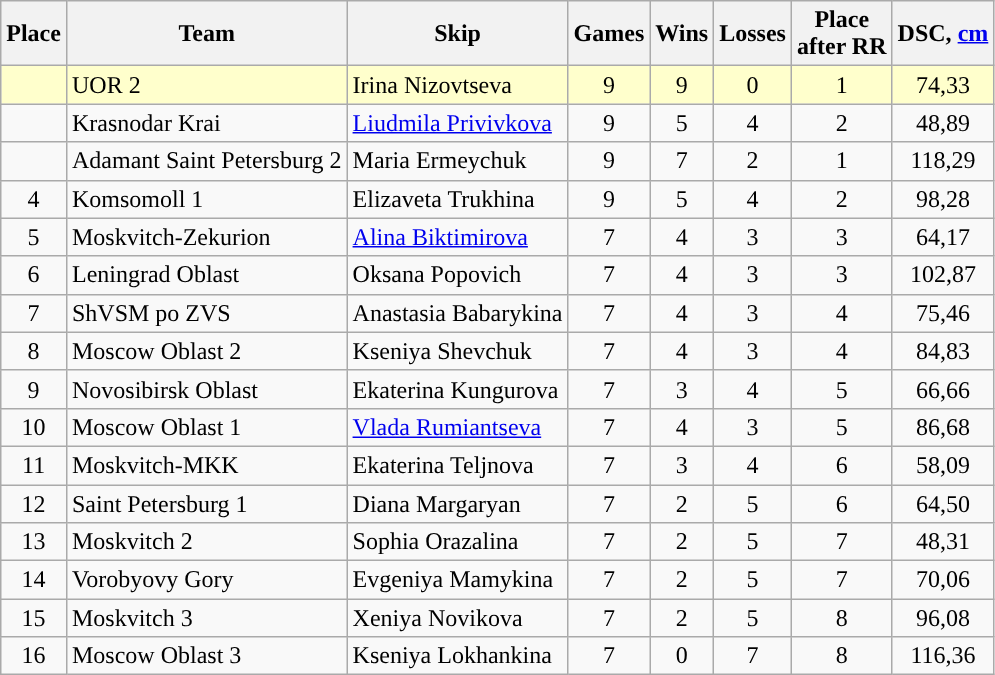<table class="wikitable" style="text-align:center;">
<tr>
<th>Place</th>
<th>Team</th>
<th>Skip</th>
<th>Games</th>
<th>Wins</th>
<th>Losses</th>
<th>Place<br>after RR</th>
<th>DSC, <a href='#'>cm</a></th>
</tr>
<tr bgcolor=#ffc>
<td></td>
<td align=left>UOR 2</td>
<td align=left>Irina Nizovtseva</td>
<td>9</td>
<td>9</td>
<td>0</td>
<td>1</td>
<td>74,33</td>
</tr>
<tr>
<td></td>
<td align=left>Krasnodar Krai</td>
<td align=left><a href='#'>Liudmila Privivkova</a></td>
<td>9</td>
<td>5</td>
<td>4</td>
<td>2</td>
<td>48,89</td>
</tr>
<tr>
<td></td>
<td align=left>Adamant Saint Petersburg 2</td>
<td align=left>Maria Ermeychuk</td>
<td>9</td>
<td>7</td>
<td>2</td>
<td>1</td>
<td>118,29</td>
</tr>
<tr>
<td>4</td>
<td align=left>Komsomoll 1</td>
<td align=left>Elizaveta Trukhina</td>
<td>9</td>
<td>5</td>
<td>4</td>
<td>2</td>
<td>98,28</td>
</tr>
<tr>
<td>5</td>
<td align=left>Moskvitch-Zekurion</td>
<td align=left><a href='#'>Alina Biktimirova</a></td>
<td>7</td>
<td>4</td>
<td>3</td>
<td>3</td>
<td>64,17</td>
</tr>
<tr>
<td>6</td>
<td align=left>Leningrad Oblast</td>
<td align=left>Oksana Popovich</td>
<td>7</td>
<td>4</td>
<td>3</td>
<td>3</td>
<td>102,87</td>
</tr>
<tr>
<td>7</td>
<td align=left>ShVSM po ZVS</td>
<td align=left>Anastasia Babarykina</td>
<td>7</td>
<td>4</td>
<td>3</td>
<td>4</td>
<td>75,46</td>
</tr>
<tr>
<td>8</td>
<td align=left>Moscow Oblast 2</td>
<td align=left>Kseniya Shevchuk</td>
<td>7</td>
<td>4</td>
<td>3</td>
<td>4</td>
<td>84,83</td>
</tr>
<tr>
<td>9</td>
<td align=left>Novosibirsk Oblast</td>
<td align=left>Ekaterina Kungurova</td>
<td>7</td>
<td>3</td>
<td>4</td>
<td>5</td>
<td>66,66</td>
</tr>
<tr>
<td>10</td>
<td align=left>Moscow Oblast 1</td>
<td align=left><a href='#'>Vlada Rumiantseva</a></td>
<td>7</td>
<td>4</td>
<td>3</td>
<td>5</td>
<td>86,68</td>
</tr>
<tr>
<td>11</td>
<td align=left>Moskvitch-MKK</td>
<td align=left>Ekaterina Teljnova</td>
<td>7</td>
<td>3</td>
<td>4</td>
<td>6</td>
<td>58,09</td>
</tr>
<tr>
<td>12</td>
<td align=left>Saint Petersburg 1</td>
<td align=left>Diana Margaryan</td>
<td>7</td>
<td>2</td>
<td>5</td>
<td>6</td>
<td>64,50</td>
</tr>
<tr>
<td>13</td>
<td align=left>Moskvitch 2</td>
<td align=left>Sophia Orazalina</td>
<td>7</td>
<td>2</td>
<td>5</td>
<td>7</td>
<td>48,31</td>
</tr>
<tr>
<td>14</td>
<td align=left>Vorobyovy Gory</td>
<td align=left>Evgeniya Mamykina</td>
<td>7</td>
<td>2</td>
<td>5</td>
<td>7</td>
<td>70,06</td>
</tr>
<tr>
<td>15</td>
<td align=left>Moskvitch 3</td>
<td align=left>Xeniya Novikova</td>
<td>7</td>
<td>2</td>
<td>5</td>
<td>8</td>
<td>96,08</td>
</tr>
<tr>
<td>16</td>
<td align=left>Moscow Oblast 3</td>
<td align=left>Kseniya Lokhankina</td>
<td>7</td>
<td>0</td>
<td>7</td>
<td>8</td>
<td>116,36</td>
</tr>
</table>
